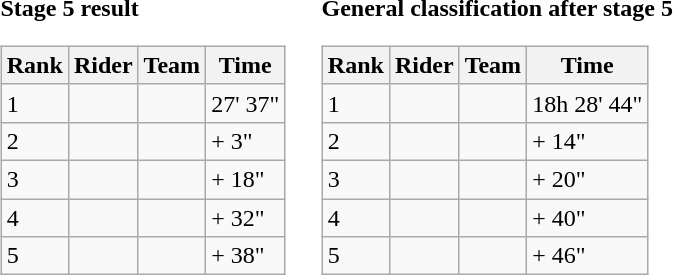<table>
<tr>
<td><strong>Stage 5 result</strong><br><table class=wikitable>
<tr>
<th scope="col">Rank</th>
<th scope="col">Rider</th>
<th scope="col">Team</th>
<th scope="col">Time</th>
</tr>
<tr>
<td>1</td>
<td></td>
<td></td>
<td>27' 37"</td>
</tr>
<tr>
<td>2</td>
<td></td>
<td></td>
<td>+ 3"</td>
</tr>
<tr>
<td>3</td>
<td></td>
<td></td>
<td>+ 18"</td>
</tr>
<tr>
<td>4</td>
<td></td>
<td></td>
<td>+ 32"</td>
</tr>
<tr>
<td>5</td>
<td></td>
<td></td>
<td>+ 38"</td>
</tr>
</table>
</td>
<td></td>
<td><strong>General classification after stage 5</strong><br><table class=wikitable>
<tr>
<th scope="col">Rank</th>
<th scope="col">Rider</th>
<th scope="col">Team</th>
<th scope="col">Time</th>
</tr>
<tr>
<td>1</td>
<td></td>
<td></td>
<td>18h 28' 44"</td>
</tr>
<tr>
<td>2</td>
<td></td>
<td></td>
<td>+ 14"</td>
</tr>
<tr>
<td>3</td>
<td></td>
<td></td>
<td>+ 20"</td>
</tr>
<tr>
<td>4</td>
<td></td>
<td></td>
<td>+ 40"</td>
</tr>
<tr>
<td>5</td>
<td></td>
<td></td>
<td>+ 46"</td>
</tr>
</table>
</td>
</tr>
</table>
